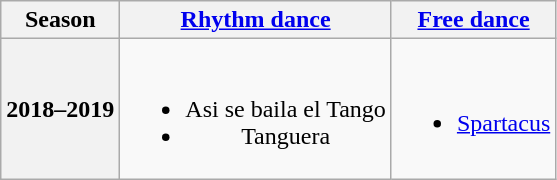<table class=wikitable style=text-align:center>
<tr>
<th>Season</th>
<th><a href='#'>Rhythm dance</a></th>
<th><a href='#'>Free dance</a></th>
</tr>
<tr>
<th>2018–2019 <br> </th>
<td><br><ul><li> Asi se baila el Tango <br></li><li> Tanguera <br></li></ul></td>
<td><br><ul><li><a href='#'>Spartacus</a> <br></li></ul></td>
</tr>
</table>
